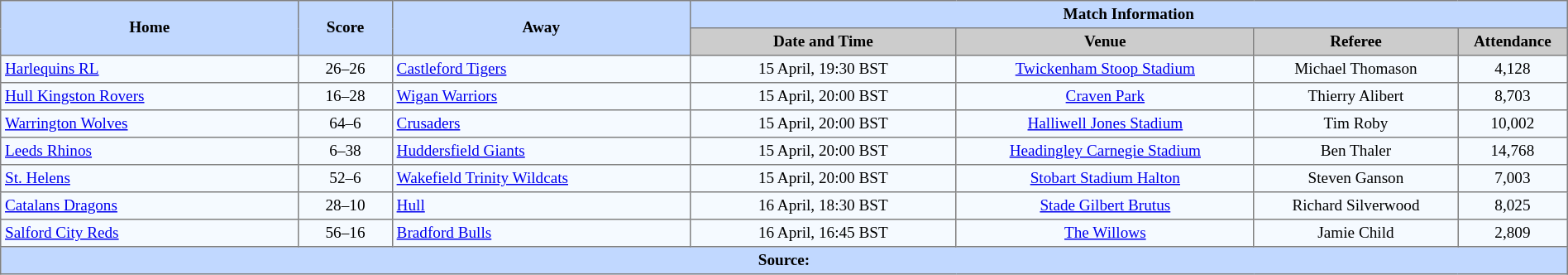<table border="1" cellpadding="3" cellspacing="0" style="border-collapse:collapse; font-size:80%; text-align:center; width:100%;">
<tr style="background:#c1d8ff;">
<th rowspan="2" style="width:19%;">Home</th>
<th rowspan="2" style="width:6%;">Score</th>
<th rowspan="2" style="width:19%;">Away</th>
<th colspan=6>Match Information</th>
</tr>
<tr style="background:#ccc;">
<th width=17%>Date and Time</th>
<th width=19%>Venue</th>
<th width=13%>Referee</th>
<th width=7%>Attendance</th>
</tr>
<tr style="background:#f5faff;">
<td align=left> <a href='#'>Harlequins RL</a></td>
<td>26–26</td>
<td align=left> <a href='#'>Castleford Tigers</a></td>
<td>15 April, 19:30 BST</td>
<td><a href='#'>Twickenham Stoop Stadium</a></td>
<td>Michael Thomason</td>
<td>4,128</td>
</tr>
<tr style="background:#f5faff;">
<td align=left> <a href='#'>Hull Kingston Rovers</a></td>
<td>16–28</td>
<td align=left> <a href='#'>Wigan Warriors</a></td>
<td>15 April, 20:00 BST</td>
<td><a href='#'>Craven Park</a></td>
<td>Thierry Alibert</td>
<td>8,703</td>
</tr>
<tr style="background:#f5faff;">
<td align=left> <a href='#'>Warrington Wolves</a></td>
<td>64–6</td>
<td align=left> <a href='#'>Crusaders</a></td>
<td>15 April, 20:00 BST</td>
<td><a href='#'>Halliwell Jones Stadium</a></td>
<td>Tim Roby</td>
<td>10,002</td>
</tr>
<tr style="background:#f5faff;">
<td align=left> <a href='#'>Leeds Rhinos</a></td>
<td>6–38</td>
<td align=left> <a href='#'>Huddersfield Giants</a></td>
<td>15 April, 20:00 BST</td>
<td><a href='#'>Headingley Carnegie Stadium</a></td>
<td>Ben Thaler</td>
<td>14,768</td>
</tr>
<tr style="background:#f5faff;">
<td align=left> <a href='#'>St. Helens</a></td>
<td>52–6</td>
<td align=left> <a href='#'>Wakefield Trinity Wildcats</a></td>
<td>15 April, 20:00 BST</td>
<td><a href='#'>Stobart Stadium Halton</a></td>
<td>Steven Ganson</td>
<td>7,003</td>
</tr>
<tr style="background:#f5faff;">
<td align=left> <a href='#'>Catalans Dragons</a></td>
<td>28–10</td>
<td align=left> <a href='#'>Hull</a></td>
<td>16 April, 18:30 BST</td>
<td><a href='#'>Stade Gilbert Brutus</a></td>
<td>Richard Silverwood</td>
<td>8,025</td>
</tr>
<tr style="background:#f5faff;">
<td align=left> <a href='#'>Salford City Reds</a></td>
<td>56–16</td>
<td align=left> <a href='#'>Bradford Bulls</a></td>
<td>16 April, 16:45 BST</td>
<td><a href='#'>The Willows</a></td>
<td>Jamie Child</td>
<td>2,809</td>
</tr>
<tr style="background:#c1d8ff;">
<th colspan=12>Source:</th>
</tr>
</table>
